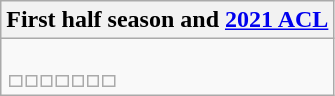<table class="wikitable">
<tr>
<th>First half season and <a href='#'>2021 ACL</a></th>
</tr>
<tr>
<td><br><table>
<tr>
<td></td>
<td></td>
<td></td>
<td></td>
<td></td>
<td></td>
<td></td>
</tr>
</table>
</td>
</tr>
</table>
